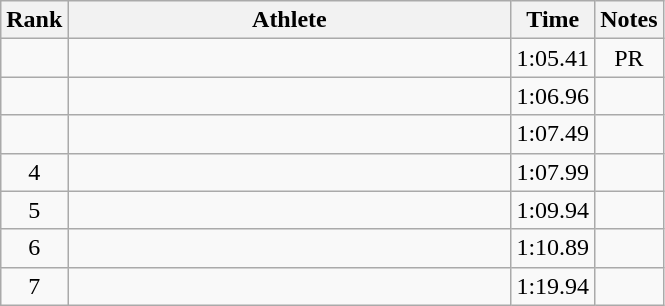<table class="wikitable" style="text-align:center">
<tr>
<th>Rank</th>
<th Style="width:18em">Athlete</th>
<th>Time</th>
<th>Notes</th>
</tr>
<tr>
<td></td>
<td style="text-align:left"></td>
<td>1:05.41</td>
<td>PR</td>
</tr>
<tr>
<td></td>
<td style="text-align:left"></td>
<td>1:06.96</td>
<td></td>
</tr>
<tr>
<td></td>
<td style="text-align:left"></td>
<td>1:07.49</td>
<td></td>
</tr>
<tr>
<td>4</td>
<td style="text-align:left"></td>
<td>1:07.99</td>
<td></td>
</tr>
<tr>
<td>5</td>
<td style="text-align:left"></td>
<td>1:09.94</td>
<td></td>
</tr>
<tr>
<td>6</td>
<td style="text-align:left"></td>
<td>1:10.89</td>
<td></td>
</tr>
<tr>
<td>7</td>
<td style="text-align:left"></td>
<td>1:19.94</td>
<td></td>
</tr>
</table>
